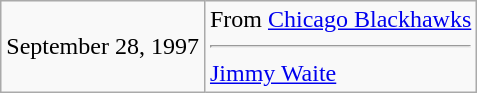<table class="wikitable">
<tr>
<td>September 28, 1997</td>
<td valign="top">From <a href='#'>Chicago Blackhawks</a><hr><a href='#'>Jimmy Waite</a></td>
</tr>
</table>
